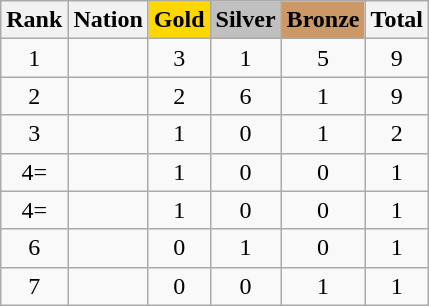<table class="wikitable sortable" style="text-align:center">
<tr>
<th>Rank</th>
<th>Nation</th>
<th style="background-color:gold">Gold</th>
<th style="background-color:silver">Silver</th>
<th style="background-color:#cc9966">Bronze</th>
<th>Total</th>
</tr>
<tr>
<td>1</td>
<td align=left></td>
<td>3</td>
<td>1</td>
<td>5</td>
<td>9</td>
</tr>
<tr>
<td>2</td>
<td align=left></td>
<td>2</td>
<td>6</td>
<td>1</td>
<td>9</td>
</tr>
<tr>
<td>3</td>
<td></td>
<td>1</td>
<td>0</td>
<td>1</td>
<td>2</td>
</tr>
<tr>
<td>4=</td>
<td align="left"></td>
<td>1</td>
<td>0</td>
<td>0</td>
<td>1</td>
</tr>
<tr>
<td>4=</td>
<td align="left"></td>
<td>1</td>
<td>0</td>
<td>0</td>
<td>1</td>
</tr>
<tr>
<td>6</td>
<td align=left></td>
<td>0</td>
<td>1</td>
<td>0</td>
<td>1</td>
</tr>
<tr>
<td>7</td>
<td align=left></td>
<td>0</td>
<td>0</td>
<td>1</td>
<td>1</td>
</tr>
</table>
